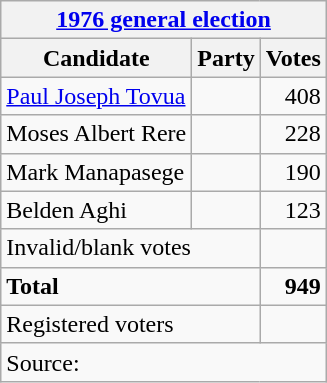<table class=wikitable style=text-align:left>
<tr>
<th colspan=3><a href='#'>1976 general election</a></th>
</tr>
<tr>
<th>Candidate</th>
<th>Party</th>
<th>Votes</th>
</tr>
<tr>
<td><a href='#'>Paul Joseph Tovua</a></td>
<td></td>
<td align=right>408</td>
</tr>
<tr>
<td>Moses Albert Rere</td>
<td></td>
<td align=right>228</td>
</tr>
<tr>
<td>Mark Manapasege</td>
<td></td>
<td align=right>190</td>
</tr>
<tr>
<td>Belden Aghi</td>
<td></td>
<td align=right>123</td>
</tr>
<tr>
<td colspan=2>Invalid/blank votes</td>
<td></td>
</tr>
<tr>
<td colspan=2><strong>Total</strong></td>
<td align=right><strong>949</strong></td>
</tr>
<tr>
<td colspan=2>Registered voters</td>
<td align=right></td>
</tr>
<tr>
<td colspan=3>Source: </td>
</tr>
</table>
